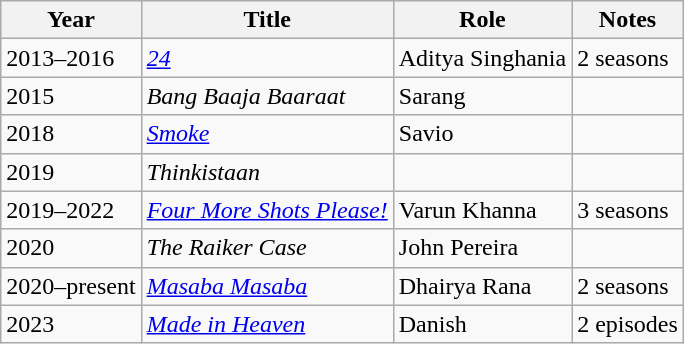<table class="wikitable">
<tr>
<th>Year</th>
<th>Title</th>
<th>Role</th>
<th>Notes</th>
</tr>
<tr>
<td>2013–2016</td>
<td><em><a href='#'>24</a></em></td>
<td>Aditya Singhania</td>
<td>2 seasons</td>
</tr>
<tr>
<td>2015</td>
<td><em>Bang Baaja Baaraat</em></td>
<td>Sarang</td>
<td></td>
</tr>
<tr>
<td>2018</td>
<td><em><a href='#'>Smoke</a></em></td>
<td>Savio</td>
<td></td>
</tr>
<tr>
<td>2019</td>
<td><em>Thinkistaan</em></td>
<td></td>
<td></td>
</tr>
<tr>
<td>2019–2022</td>
<td><em><a href='#'>Four More Shots Please!</a></em></td>
<td>Varun Khanna</td>
<td>3 seasons</td>
</tr>
<tr>
<td>2020</td>
<td><em>The Raiker Case</em></td>
<td>John Pereira</td>
<td></td>
</tr>
<tr>
<td>2020–present</td>
<td><em><a href='#'>Masaba Masaba</a></em></td>
<td>Dhairya Rana</td>
<td>2 seasons</td>
</tr>
<tr>
<td>2023</td>
<td><a href='#'><em>Made in Heaven</em></a></td>
<td>Danish</td>
<td>2 episodes</td>
</tr>
</table>
